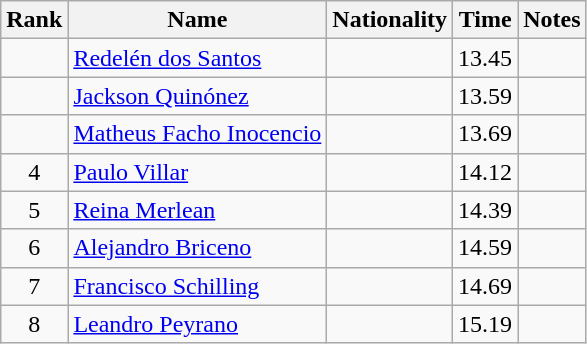<table class="wikitable sortable" style="text-align:center">
<tr>
<th>Rank</th>
<th>Name</th>
<th>Nationality</th>
<th>Time</th>
<th>Notes</th>
</tr>
<tr>
<td></td>
<td align=left><a href='#'>Redelén dos Santos</a></td>
<td align=left></td>
<td>13.45</td>
<td></td>
</tr>
<tr>
<td></td>
<td align=left><a href='#'>Jackson Quinónez</a></td>
<td align=left></td>
<td>13.59</td>
<td></td>
</tr>
<tr>
<td></td>
<td align=left><a href='#'>Matheus Facho Inocencio</a></td>
<td align=left></td>
<td>13.69</td>
<td></td>
</tr>
<tr>
<td>4</td>
<td align=left><a href='#'>Paulo Villar</a></td>
<td align=left></td>
<td>14.12</td>
<td></td>
</tr>
<tr>
<td>5</td>
<td align=left><a href='#'>Reina Merlean</a></td>
<td align=left></td>
<td>14.39</td>
<td></td>
</tr>
<tr>
<td>6</td>
<td align=left><a href='#'>Alejandro Briceno</a></td>
<td align=left></td>
<td>14.59</td>
<td></td>
</tr>
<tr>
<td>7</td>
<td align=left><a href='#'>Francisco Schilling</a></td>
<td align=left></td>
<td>14.69</td>
<td></td>
</tr>
<tr>
<td>8</td>
<td align=left><a href='#'>Leandro Peyrano</a></td>
<td align=left></td>
<td>15.19</td>
<td></td>
</tr>
</table>
